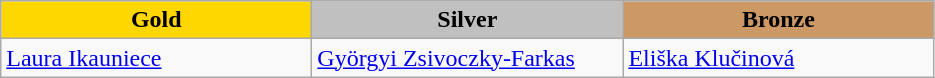<table class="wikitable" style="text-align:left">
<tr align="center">
<td width=200 bgcolor=gold><strong>Gold</strong></td>
<td width=200 bgcolor=silver><strong>Silver</strong></td>
<td width=200 bgcolor=CC9966><strong>Bronze</strong></td>
</tr>
<tr>
<td><a href='#'>Laura Ikauniece</a><br><em></em></td>
<td><a href='#'>Györgyi Zsivoczky-Farkas</a><br><em></em></td>
<td><a href='#'>Eliška Klučinová</a><br><em></em></td>
</tr>
</table>
